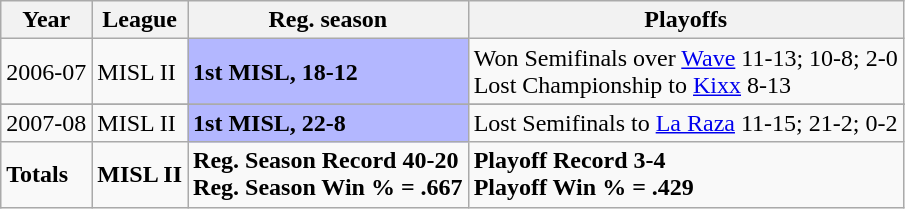<table class="wikitable">
<tr>
<th>Year</th>
<th>League</th>
<th>Reg. season</th>
<th>Playoffs</th>
</tr>
<tr>
<td>2006-07</td>
<td>MISL II</td>
<td bgcolor="B3B7FF"><strong>1st MISL, 18-12</strong></td>
<td>Won Semifinals over <a href='#'>Wave</a> 11-13; 10-8; 2-0 <br> Lost Championship to <a href='#'>Kixx</a> 8-13</td>
</tr>
<tr>
</tr>
<tr>
<td>2007-08</td>
<td>MISL II</td>
<td bgcolor="B3B7FF"><strong>1st MISL, 22-8</strong></td>
<td>Lost Semifinals to <a href='#'>La Raza</a> 11-15; 21-2; 0-2</td>
</tr>
<tr>
<td><strong>Totals</strong></td>
<td><strong>MISL II</strong></td>
<td><strong>Reg. Season Record   40-20</strong><br><strong>Reg. Season Win % = .667</strong></td>
<td><strong>Playoff Record   3-4</strong> <br> <strong>Playoff Win % = .429</strong></td>
</tr>
</table>
